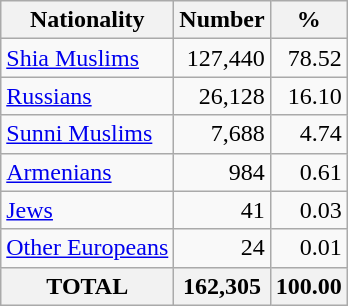<table class="wikitable sortable">
<tr>
<th>Nationality</th>
<th>Number</th>
<th>%</th>
</tr>
<tr>
<td><a href='#'>Shia Muslims</a></td>
<td align="right">127,440</td>
<td align="right">78.52</td>
</tr>
<tr>
<td><a href='#'>Russians</a></td>
<td align="right">26,128</td>
<td align="right">16.10</td>
</tr>
<tr>
<td><a href='#'>Sunni Muslims</a></td>
<td align="right">7,688</td>
<td align="right">4.74</td>
</tr>
<tr>
<td><a href='#'>Armenians</a></td>
<td align="right">984</td>
<td align="right">0.61</td>
</tr>
<tr>
<td><a href='#'>Jews</a></td>
<td align="right">41</td>
<td align="right">0.03</td>
</tr>
<tr>
<td><a href='#'>Other Europeans</a></td>
<td align="right">24</td>
<td align="right">0.01</td>
</tr>
<tr>
<th>TOTAL</th>
<th>162,305</th>
<th>100.00</th>
</tr>
</table>
